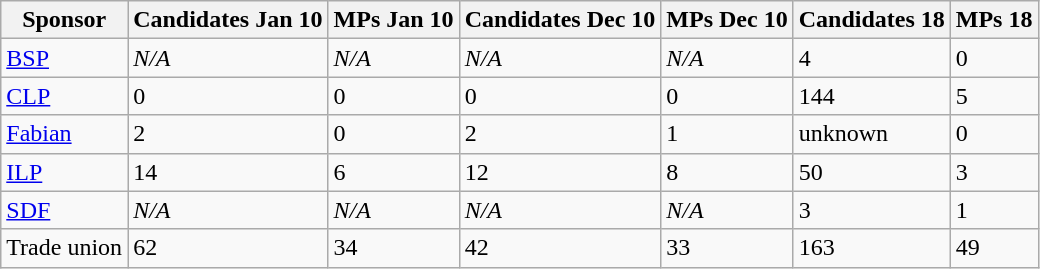<table class="wikitable sortable">
<tr>
<th>Sponsor</th>
<th>Candidates Jan 10</th>
<th>MPs Jan 10</th>
<th>Candidates Dec 10</th>
<th>MPs Dec 10</th>
<th>Candidates 18</th>
<th>MPs 18</th>
</tr>
<tr>
<td><a href='#'>BSP</a></td>
<td><em>N/A</em></td>
<td><em>N/A</em></td>
<td><em>N/A</em></td>
<td><em>N/A</em></td>
<td>4</td>
<td>0</td>
</tr>
<tr>
<td><a href='#'>CLP</a></td>
<td>0</td>
<td>0</td>
<td>0</td>
<td>0</td>
<td>144</td>
<td>5</td>
</tr>
<tr>
<td><a href='#'>Fabian</a></td>
<td>2</td>
<td>0</td>
<td>2</td>
<td>1</td>
<td>unknown</td>
<td>0</td>
</tr>
<tr>
<td><a href='#'>ILP</a></td>
<td>14</td>
<td>6</td>
<td>12</td>
<td>8</td>
<td>50</td>
<td>3</td>
</tr>
<tr>
<td><a href='#'>SDF</a></td>
<td><em>N/A</em></td>
<td><em>N/A</em></td>
<td><em>N/A</em></td>
<td><em>N/A</em></td>
<td>3</td>
<td>1</td>
</tr>
<tr>
<td>Trade union</td>
<td>62</td>
<td>34</td>
<td>42</td>
<td>33</td>
<td>163</td>
<td>49</td>
</tr>
</table>
